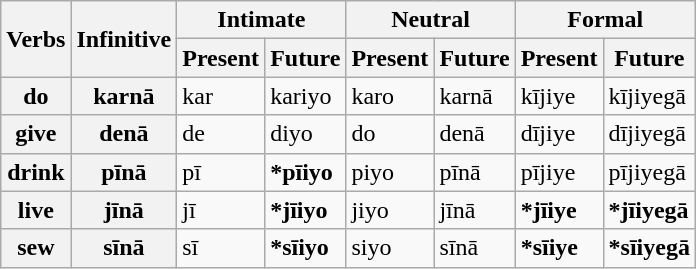<table class="wikitable">
<tr>
<th rowspan="2">Verbs</th>
<th rowspan="2">Infinitive</th>
<th colspan="2">Intimate</th>
<th colspan="2">Neutral</th>
<th colspan="2">Formal</th>
</tr>
<tr>
<th>Present</th>
<th>Future</th>
<th>Present</th>
<th>Future</th>
<th>Present</th>
<th>Future</th>
</tr>
<tr>
<th>do</th>
<th>karnā</th>
<td>kar</td>
<td>kariyo</td>
<td>karo</td>
<td>karnā</td>
<td>kījiye</td>
<td>kījiyegā</td>
</tr>
<tr>
<th>give</th>
<th>denā</th>
<td>de</td>
<td>diyo</td>
<td>do</td>
<td>denā</td>
<td>dījiye</td>
<td>dījiyegā</td>
</tr>
<tr>
<th>drink</th>
<th>pīnā</th>
<td>pī</td>
<td><strong>*pīiyo</strong></td>
<td>piyo</td>
<td>pīnā</td>
<td>pījiye</td>
<td>pījiyegā</td>
</tr>
<tr>
<th>live</th>
<th>jīnā</th>
<td>jī</td>
<td><strong>*jīiyo</strong></td>
<td>jiyo</td>
<td>jīnā</td>
<td><strong>*jīiye</strong></td>
<td><strong>*jīiyegā</strong></td>
</tr>
<tr>
<th>sew</th>
<th>sīnā</th>
<td>sī</td>
<td><strong>*sīiyo</strong></td>
<td>siyo</td>
<td>sīnā</td>
<td><strong>*sīiye</strong></td>
<td><strong>*sīiyegā</strong></td>
</tr>
</table>
